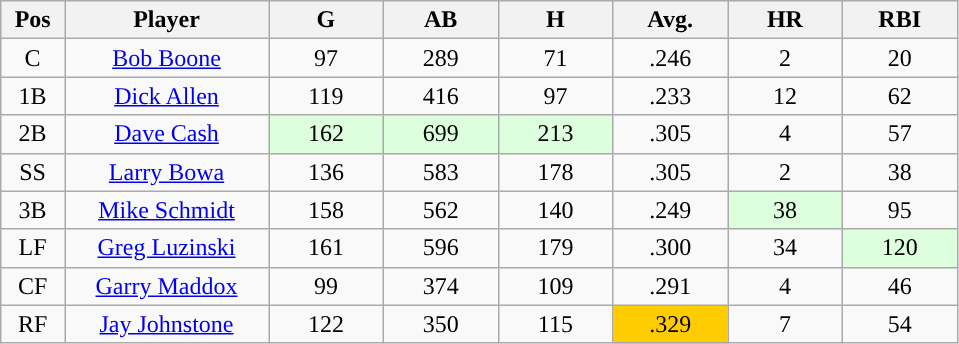<table class="wikitable sortable">
<tr>
<th bgcolor="#DDDDFF" width="5%">Pos</th>
<th bgcolor="#DDDDFF" width="16%">Player</th>
<th bgcolor="#DDDDFF" width="9%">G</th>
<th bgcolor="#DDDDFF" width="9%">AB</th>
<th bgcolor="#DDDDFF" width="9%">H</th>
<th bgcolor="#DDDDFF" width="9%">Avg.</th>
<th bgcolor="#DDDDFF" width="9%">HR</th>
<th bgcolor="#DDDDFF" width="9%">RBI</th>
</tr>
<tr align="center">
<td>C</td>
<td><a href='#'>Bob Boone</a></td>
<td>97</td>
<td>289</td>
<td>71</td>
<td>.246</td>
<td>2</td>
<td>20</td>
</tr>
<tr align="center">
<td>1B</td>
<td><a href='#'>Dick Allen</a></td>
<td>119</td>
<td>416</td>
<td>97</td>
<td>.233</td>
<td>12</td>
<td>62</td>
</tr>
<tr align="center">
<td>2B</td>
<td><a href='#'>Dave Cash</a></td>
<td style="background:#DDFFDD;">162</td>
<td style="background:#DDFFDD;">699</td>
<td style="background:#DDFFDD;">213</td>
<td>.305</td>
<td>4</td>
<td>57</td>
</tr>
<tr align="center">
<td>SS</td>
<td><a href='#'>Larry Bowa</a></td>
<td>136</td>
<td>583</td>
<td>178</td>
<td>.305</td>
<td>2</td>
<td>38</td>
</tr>
<tr align="center">
<td>3B</td>
<td><a href='#'>Mike Schmidt</a></td>
<td>158</td>
<td>562</td>
<td>140</td>
<td>.249</td>
<td style="background:#DDFFDD;">38</td>
<td>95</td>
</tr>
<tr align="center">
<td>LF</td>
<td><a href='#'>Greg Luzinski</a></td>
<td>161</td>
<td>596</td>
<td>179</td>
<td>.300</td>
<td>34</td>
<td style="background:#DDFFDD;">120</td>
</tr>
<tr align="center">
<td>CF</td>
<td><a href='#'>Garry Maddox</a></td>
<td>99</td>
<td>374</td>
<td>109</td>
<td>.291</td>
<td>4</td>
<td>46</td>
</tr>
<tr align="center">
<td>RF</td>
<td><a href='#'>Jay Johnstone</a></td>
<td>122</td>
<td>350</td>
<td>115</td>
<td style="background:#fc0;">.329</td>
<td>7</td>
<td>54</td>
</tr>
</table>
